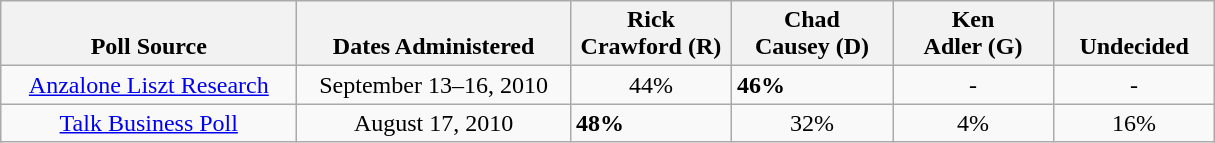<table class="wikitable">
<tr valign=bottom>
<th style="width:190px;">Poll Source</th>
<th style="width:175px;">Dates Administered</th>
<th style="width:100px;">Rick<br>Crawford (R)</th>
<th style="width:100px;">Chad<br>Causey (D)</th>
<th style="width:100px;">Ken<br>Adler (G)</th>
<th style="width:100px;">Undecided</th>
</tr>
<tr>
<td align=center><a href='#'>Anzalone Liszt Research</a></td>
<td align=center>September 13–16, 2010</td>
<td align=center>44%</td>
<td><strong>46%</strong></td>
<td align=center>-</td>
<td align=center>-</td>
</tr>
<tr>
<td align=center><a href='#'>Talk Business Poll </a></td>
<td align=center>August 17, 2010</td>
<td><strong>48%</strong></td>
<td align=center>32%</td>
<td align=center>4%</td>
<td align=center>16%</td>
</tr>
</table>
